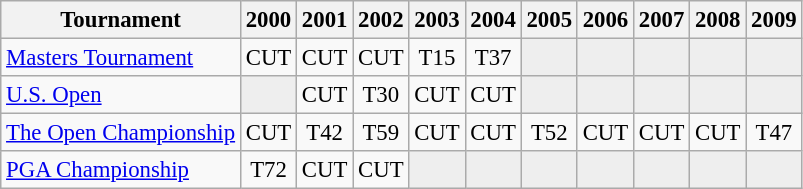<table class="wikitable" style="font-size:95%;text-align:center;">
<tr>
<th>Tournament</th>
<th>2000</th>
<th>2001</th>
<th>2002</th>
<th>2003</th>
<th>2004</th>
<th>2005</th>
<th>2006</th>
<th>2007</th>
<th>2008</th>
<th>2009</th>
</tr>
<tr>
<td align=left><a href='#'>Masters Tournament</a></td>
<td>CUT</td>
<td>CUT</td>
<td>CUT</td>
<td>T15</td>
<td>T37</td>
<td style="background:#eeeeee;"></td>
<td style="background:#eeeeee;"></td>
<td style="background:#eeeeee;"></td>
<td style="background:#eeeeee;"></td>
<td style="background:#eeeeee;"></td>
</tr>
<tr>
<td align=left><a href='#'>U.S. Open</a></td>
<td style="background:#eeeeee;"></td>
<td>CUT</td>
<td>T30</td>
<td>CUT</td>
<td>CUT</td>
<td style="background:#eeeeee;"></td>
<td style="background:#eeeeee;"></td>
<td style="background:#eeeeee;"></td>
<td style="background:#eeeeee;"></td>
<td style="background:#eeeeee;"></td>
</tr>
<tr>
<td align=left><a href='#'>The Open Championship</a></td>
<td>CUT</td>
<td>T42</td>
<td>T59</td>
<td>CUT</td>
<td>CUT</td>
<td>T52</td>
<td>CUT</td>
<td>CUT</td>
<td>CUT</td>
<td>T47</td>
</tr>
<tr>
<td align=left><a href='#'>PGA Championship</a></td>
<td>T72</td>
<td>CUT</td>
<td>CUT</td>
<td style="background:#eeeeee;"></td>
<td style="background:#eeeeee;"></td>
<td style="background:#eeeeee;"></td>
<td style="background:#eeeeee;"></td>
<td style="background:#eeeeee;"></td>
<td style="background:#eeeeee;"></td>
<td style="background:#eeeeee;"></td>
</tr>
</table>
